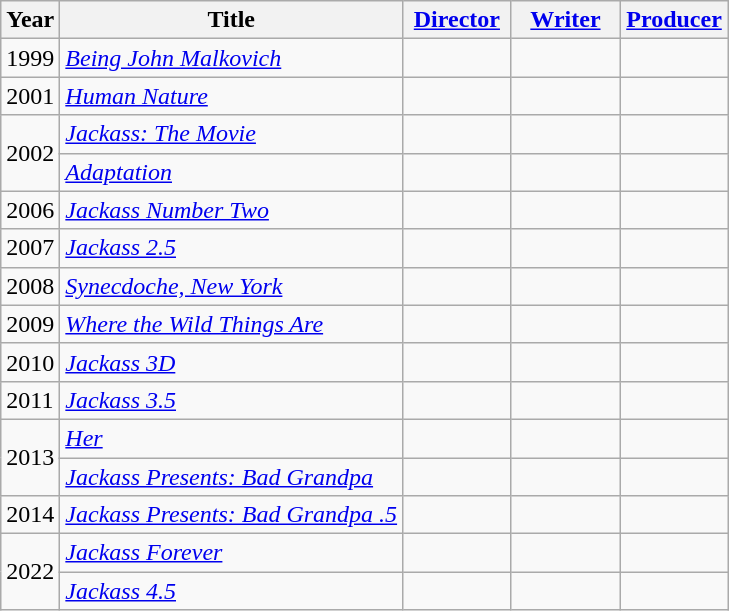<table class="wikitable">
<tr>
<th>Year</th>
<th>Title</th>
<th style="width:65px;"><a href='#'>Director</a></th>
<th style="width:65px;"><a href='#'>Writer</a></th>
<th style="width:65px;"><a href='#'>Producer</a></th>
</tr>
<tr>
<td>1999</td>
<td><em><a href='#'>Being John Malkovich</a></em></td>
<td></td>
<td></td>
<td></td>
</tr>
<tr>
<td>2001</td>
<td><em><a href='#'>Human Nature</a></em></td>
<td></td>
<td></td>
<td></td>
</tr>
<tr>
<td rowspan=2>2002</td>
<td><em><a href='#'>Jackass: The Movie</a></em></td>
<td></td>
<td></td>
<td></td>
</tr>
<tr>
<td><em><a href='#'>Adaptation</a></em></td>
<td></td>
<td></td>
<td></td>
</tr>
<tr>
<td>2006</td>
<td><em><a href='#'>Jackass Number Two</a></em></td>
<td></td>
<td></td>
<td></td>
</tr>
<tr>
<td>2007</td>
<td><em><a href='#'>Jackass 2.5</a></em></td>
<td></td>
<td></td>
<td></td>
</tr>
<tr>
<td>2008</td>
<td><em><a href='#'>Synecdoche, New York</a></em></td>
<td></td>
<td></td>
<td></td>
</tr>
<tr>
<td>2009</td>
<td><em><a href='#'>Where the Wild Things Are</a></em></td>
<td></td>
<td></td>
<td></td>
</tr>
<tr>
<td>2010</td>
<td><em><a href='#'>Jackass 3D</a></em></td>
<td></td>
<td></td>
<td></td>
</tr>
<tr>
<td>2011</td>
<td><em><a href='#'>Jackass 3.5</a></em></td>
<td></td>
<td></td>
<td></td>
</tr>
<tr>
<td rowspan=2>2013</td>
<td><em><a href='#'>Her</a></em></td>
<td></td>
<td></td>
<td></td>
</tr>
<tr>
<td><em><a href='#'>Jackass Presents: Bad Grandpa</a></em></td>
<td></td>
<td></td>
<td></td>
</tr>
<tr>
<td>2014</td>
<td><em><a href='#'>Jackass Presents: Bad Grandpa .5</a></em></td>
<td></td>
<td></td>
<td></td>
</tr>
<tr>
<td rowspan=2>2022</td>
<td><em><a href='#'>Jackass Forever</a></em></td>
<td></td>
<td></td>
<td></td>
</tr>
<tr>
<td><em><a href='#'>Jackass 4.5</a></em></td>
<td></td>
<td></td>
<td></td>
</tr>
</table>
